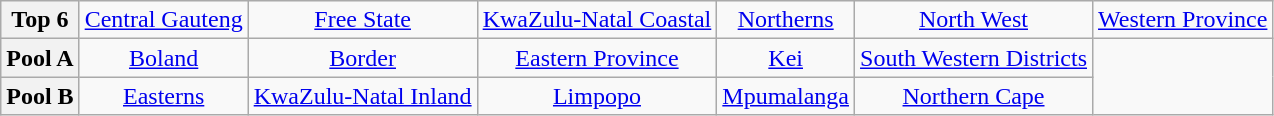<table class="wikitable" style="text-align: center" style="font-size: 95%; border: 1px #aaaaaa solid; border-collapse: collapse; clear:center;">
<tr>
<th>Top 6</th>
<td><a href='#'>Central Gauteng</a></td>
<td><a href='#'>Free State</a></td>
<td><a href='#'>KwaZulu-Natal Coastal</a></td>
<td><a href='#'>Northerns</a></td>
<td><a href='#'>North West</a></td>
<td><a href='#'>Western Province</a></td>
</tr>
<tr>
<th>Pool A</th>
<td><a href='#'>Boland</a></td>
<td><a href='#'>Border</a></td>
<td><a href='#'>Eastern Province</a></td>
<td><a href='#'>Kei</a></td>
<td><a href='#'>South Western Districts</a></td>
</tr>
<tr>
<th>Pool B</th>
<td><a href='#'>Easterns</a></td>
<td><a href='#'>KwaZulu-Natal Inland</a></td>
<td><a href='#'>Limpopo</a></td>
<td><a href='#'>Mpumalanga</a></td>
<td><a href='#'>Northern Cape</a></td>
</tr>
</table>
